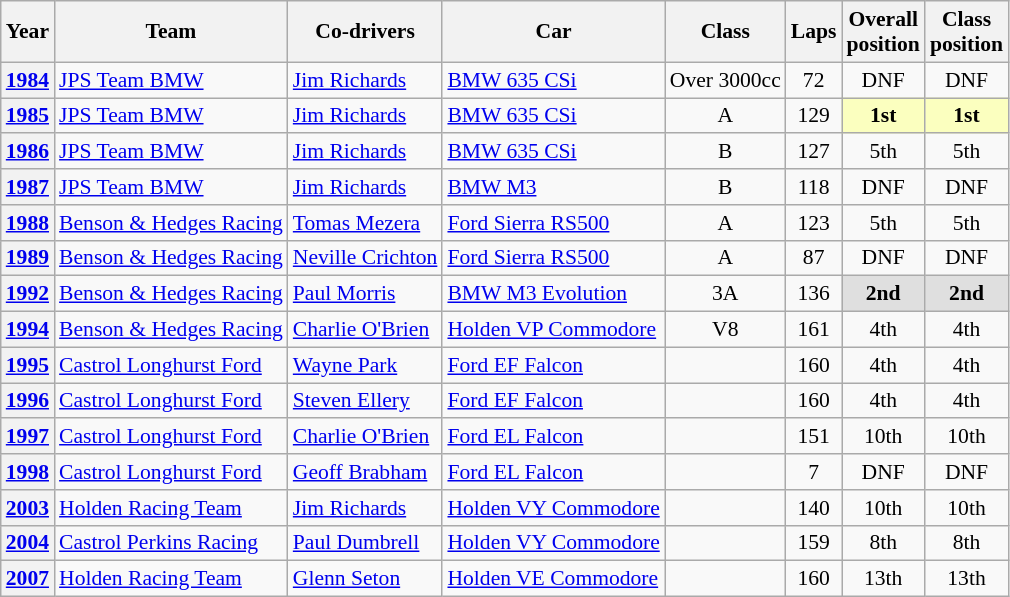<table class="wikitable" style="text-align:center; font-size:90%">
<tr>
<th>Year</th>
<th>Team</th>
<th>Co-drivers</th>
<th>Car</th>
<th>Class</th>
<th>Laps</th>
<th>Overall<br>position</th>
<th>Class<br>position</th>
</tr>
<tr>
<th><a href='#'>1984</a></th>
<td align="left"> <a href='#'>JPS Team BMW</a></td>
<td align="left"> <a href='#'>Jim Richards</a></td>
<td align="left"><a href='#'>BMW 635 CSi</a></td>
<td>Over 3000cc</td>
<td>72</td>
<td>DNF</td>
<td>DNF</td>
</tr>
<tr>
<th><a href='#'>1985</a></th>
<td align="left"> <a href='#'>JPS Team BMW</a></td>
<td align="left"> <a href='#'>Jim Richards</a></td>
<td align="left"><a href='#'>BMW 635 CSi</a></td>
<td>A</td>
<td>129</td>
<td style="background:#fbffbf;"><strong>1st</strong></td>
<td style="background:#fbffbf;"><strong>1st</strong></td>
</tr>
<tr>
<th><a href='#'>1986</a></th>
<td align="left"> <a href='#'>JPS Team BMW</a></td>
<td align="left"> <a href='#'>Jim Richards</a></td>
<td align="left"><a href='#'>BMW 635 CSi</a></td>
<td>B</td>
<td>127</td>
<td>5th</td>
<td>5th</td>
</tr>
<tr>
<th><a href='#'>1987</a></th>
<td align="left"> <a href='#'>JPS Team BMW</a></td>
<td align="left"> <a href='#'>Jim Richards</a></td>
<td align="left"><a href='#'>BMW M3</a></td>
<td>B</td>
<td>118</td>
<td>DNF</td>
<td>DNF</td>
</tr>
<tr>
<th><a href='#'>1988</a></th>
<td align="left"> <a href='#'>Benson & Hedges Racing</a></td>
<td align="left"> <a href='#'>Tomas Mezera</a></td>
<td align="left"><a href='#'>Ford Sierra RS500</a></td>
<td>A</td>
<td>123</td>
<td>5th</td>
<td>5th</td>
</tr>
<tr>
<th><a href='#'>1989</a></th>
<td align="left"> <a href='#'>Benson & Hedges Racing</a></td>
<td align="left"> <a href='#'>Neville Crichton</a></td>
<td align="left"><a href='#'>Ford Sierra RS500</a></td>
<td>A</td>
<td>87</td>
<td>DNF</td>
<td>DNF</td>
</tr>
<tr>
<th><a href='#'>1992</a></th>
<td align="left"> <a href='#'>Benson & Hedges Racing</a></td>
<td align="left"> <a href='#'>Paul Morris</a></td>
<td align="left"><a href='#'>BMW M3 Evolution</a></td>
<td>3A</td>
<td>136</td>
<td style="background:#dfdfdf;"><strong>2nd</strong></td>
<td style="background:#dfdfdf;"><strong>2nd</strong></td>
</tr>
<tr>
<th><a href='#'>1994</a></th>
<td align="left"> <a href='#'>Benson & Hedges Racing</a></td>
<td align="left"> <a href='#'>Charlie O'Brien</a></td>
<td align="left"><a href='#'>Holden VP Commodore</a></td>
<td>V8</td>
<td>161</td>
<td>4th</td>
<td>4th</td>
</tr>
<tr>
<th><a href='#'>1995</a></th>
<td align="left"> <a href='#'>Castrol Longhurst Ford</a></td>
<td align="left"> <a href='#'>Wayne Park</a></td>
<td align="left"><a href='#'>Ford EF Falcon</a></td>
<td></td>
<td>160</td>
<td>4th</td>
<td>4th</td>
</tr>
<tr>
<th><a href='#'>1996</a></th>
<td align="left"> <a href='#'>Castrol Longhurst Ford</a></td>
<td align="left"> <a href='#'>Steven Ellery</a></td>
<td align="left"><a href='#'>Ford EF Falcon</a></td>
<td></td>
<td>160</td>
<td>4th</td>
<td>4th</td>
</tr>
<tr>
<th><a href='#'>1997</a></th>
<td align="left"> <a href='#'>Castrol Longhurst Ford</a></td>
<td align="left"> <a href='#'>Charlie O'Brien</a></td>
<td align="left"><a href='#'>Ford EL Falcon</a></td>
<td></td>
<td>151</td>
<td>10th</td>
<td>10th</td>
</tr>
<tr>
<th><a href='#'>1998</a></th>
<td align="left"> <a href='#'>Castrol Longhurst Ford</a></td>
<td align="left"> <a href='#'>Geoff Brabham</a></td>
<td align="left"><a href='#'>Ford EL Falcon</a></td>
<td></td>
<td>7</td>
<td>DNF</td>
<td>DNF</td>
</tr>
<tr>
<th><a href='#'>2003</a></th>
<td align="left"> <a href='#'>Holden Racing Team</a></td>
<td align="left"> <a href='#'>Jim Richards</a></td>
<td align="left"><a href='#'>Holden VY Commodore</a></td>
<td></td>
<td>140</td>
<td>10th</td>
<td>10th</td>
</tr>
<tr>
<th><a href='#'>2004</a></th>
<td align="left"> <a href='#'>Castrol Perkins Racing</a></td>
<td align="left"> <a href='#'>Paul Dumbrell</a></td>
<td align="left"><a href='#'>Holden VY Commodore</a></td>
<td></td>
<td>159</td>
<td>8th</td>
<td>8th</td>
</tr>
<tr>
<th><a href='#'>2007</a></th>
<td align="left"> <a href='#'>Holden Racing Team</a></td>
<td align="left"> <a href='#'>Glenn Seton</a></td>
<td align="left"><a href='#'>Holden VE Commodore</a></td>
<td></td>
<td>160</td>
<td>13th</td>
<td>13th</td>
</tr>
</table>
